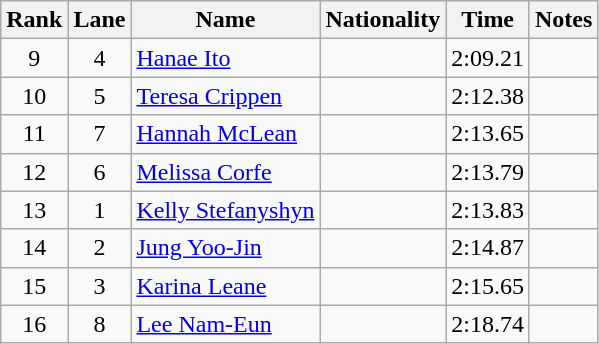<table class="wikitable sortable" style="text-align:center">
<tr>
<th>Rank</th>
<th>Lane</th>
<th>Name</th>
<th>Nationality</th>
<th>Time</th>
<th>Notes</th>
</tr>
<tr>
<td>9</td>
<td>4</td>
<td align=left><a href='#'>Hanae Ito</a></td>
<td align=left></td>
<td>2:09.21</td>
<td></td>
</tr>
<tr>
<td>10</td>
<td>5</td>
<td align=left><a href='#'>Teresa Crippen</a></td>
<td align=left></td>
<td>2:12.38</td>
<td></td>
</tr>
<tr>
<td>11</td>
<td>7</td>
<td align=left><a href='#'>Hannah McLean</a></td>
<td align=left></td>
<td>2:13.65</td>
<td></td>
</tr>
<tr>
<td>12</td>
<td>6</td>
<td align=left><a href='#'>Melissa Corfe</a></td>
<td align=left></td>
<td>2:13.79</td>
<td></td>
</tr>
<tr>
<td>13</td>
<td>1</td>
<td align=left><a href='#'>Kelly Stefanyshyn</a></td>
<td align=left></td>
<td>2:13.83</td>
<td></td>
</tr>
<tr>
<td>14</td>
<td>2</td>
<td align=left><a href='#'>Jung Yoo-Jin</a></td>
<td align=left></td>
<td>2:14.87</td>
<td></td>
</tr>
<tr>
<td>15</td>
<td>3</td>
<td align=left><a href='#'>Karina Leane</a></td>
<td align=left></td>
<td>2:15.65</td>
<td></td>
</tr>
<tr>
<td>16</td>
<td>8</td>
<td align=left><a href='#'>Lee Nam-Eun</a></td>
<td align=left></td>
<td>2:18.74</td>
<td></td>
</tr>
</table>
